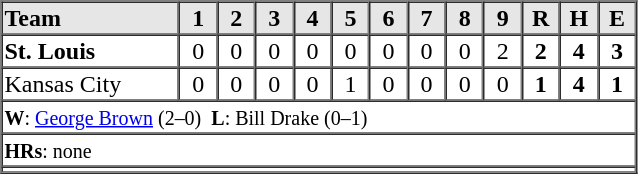<table border=1 cellspacing=0 width=425 style="margin-left:3em;">
<tr style="text-align:center; background-color:#e6e6e6;">
<th align=left width=28%>Team</th>
<th width=6%>1</th>
<th width=6%>2</th>
<th width=6%>3</th>
<th width=6%>4</th>
<th width=6%>5</th>
<th width=6%>6</th>
<th width=6%>7</th>
<th width=6%>8</th>
<th width=6%>9</th>
<th width=6%>R</th>
<th width=6%>H</th>
<th width=6%>E</th>
</tr>
<tr style="text-align:center;">
<td align=left><strong>St. Louis</strong></td>
<td>0</td>
<td>0</td>
<td>0</td>
<td>0</td>
<td>0</td>
<td>0</td>
<td>0</td>
<td>0</td>
<td>2</td>
<td><strong>2</strong></td>
<td><strong>4</strong></td>
<td><strong>3</strong></td>
</tr>
<tr style="text-align:center;">
<td align=left>Kansas City</td>
<td>0</td>
<td>0</td>
<td>0</td>
<td>0</td>
<td>1</td>
<td>0</td>
<td>0</td>
<td>0</td>
<td>0</td>
<td><strong>1</strong></td>
<td><strong>4</strong></td>
<td><strong>1</strong></td>
</tr>
<tr style="text-align:left;">
<td colspan=14><small><strong>W</strong>: <a href='#'>George Brown</a> (2–0)  <strong>L</strong>: Bill Drake (0–1)</small></td>
</tr>
<tr style="text-align:left;">
<td colspan=14><small><strong>HRs</strong>: none</small></td>
</tr>
<tr style="text-align:left;"none>
<td colspan=14></td>
</tr>
<tr style="text-align:left;">
</tr>
</table>
